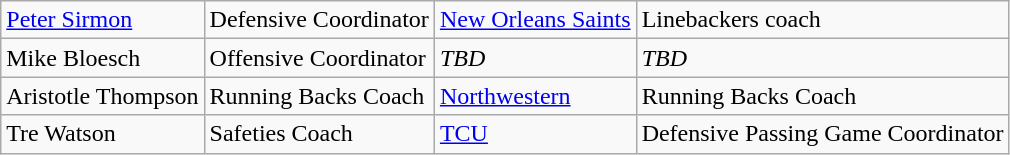<table class="wikitable">
<tr>
<td><a href='#'>Peter Sirmon</a></td>
<td>Defensive Coordinator</td>
<td><a href='#'>New Orleans Saints</a></td>
<td>Linebackers coach</td>
</tr>
<tr>
<td>Mike Bloesch</td>
<td>Offensive Coordinator</td>
<td><em>TBD</em></td>
<td><em>TBD</em></td>
</tr>
<tr>
<td>Aristotle Thompson</td>
<td>Running Backs Coach</td>
<td><a href='#'>Northwestern</a></td>
<td>Running Backs Coach</td>
</tr>
<tr>
<td>Tre Watson</td>
<td>Safeties Coach</td>
<td><a href='#'>TCU</a></td>
<td>Defensive Passing Game Coordinator</td>
</tr>
</table>
